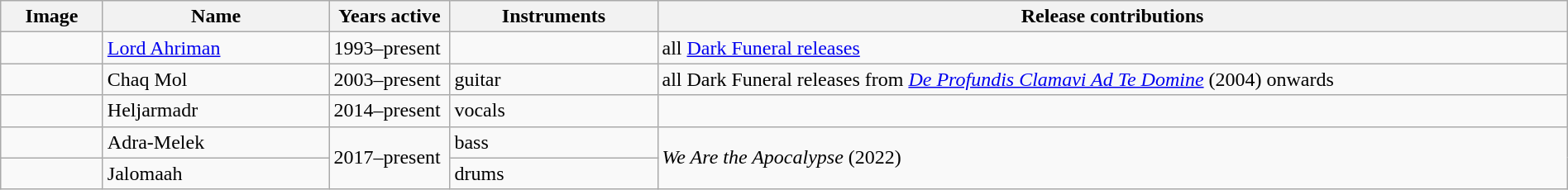<table class="wikitable" border="1" width=100%>
<tr>
<th width="75">Image</th>
<th width="175">Name </th>
<th width="90">Years active</th>
<th width="160">Instruments</th>
<th>Release contributions</th>
</tr>
<tr>
<td></td>
<td><a href='#'>Lord Ahriman</a><br></td>
<td>1993–present</td>
<td></td>
<td>all <a href='#'>Dark Funeral releases</a></td>
</tr>
<tr>
<td></td>
<td>Chaq Mol<br></td>
<td>2003–present</td>
<td>guitar</td>
<td>all Dark Funeral releases from <em><a href='#'>De Profundis Clamavi Ad Te Domine</a></em> (2004) onwards</td>
</tr>
<tr>
<td></td>
<td>Heljarmadr<br></td>
<td>2014–present</td>
<td>vocals</td>
<td></td>
</tr>
<tr>
<td></td>
<td>Adra-Melek<br></td>
<td rowspan="2">2017–present </td>
<td>bass</td>
<td rowspan="2"><em>We Are the Apocalypse</em> (2022)</td>
</tr>
<tr>
<td></td>
<td>Jalomaah<br></td>
<td>drums</td>
</tr>
</table>
